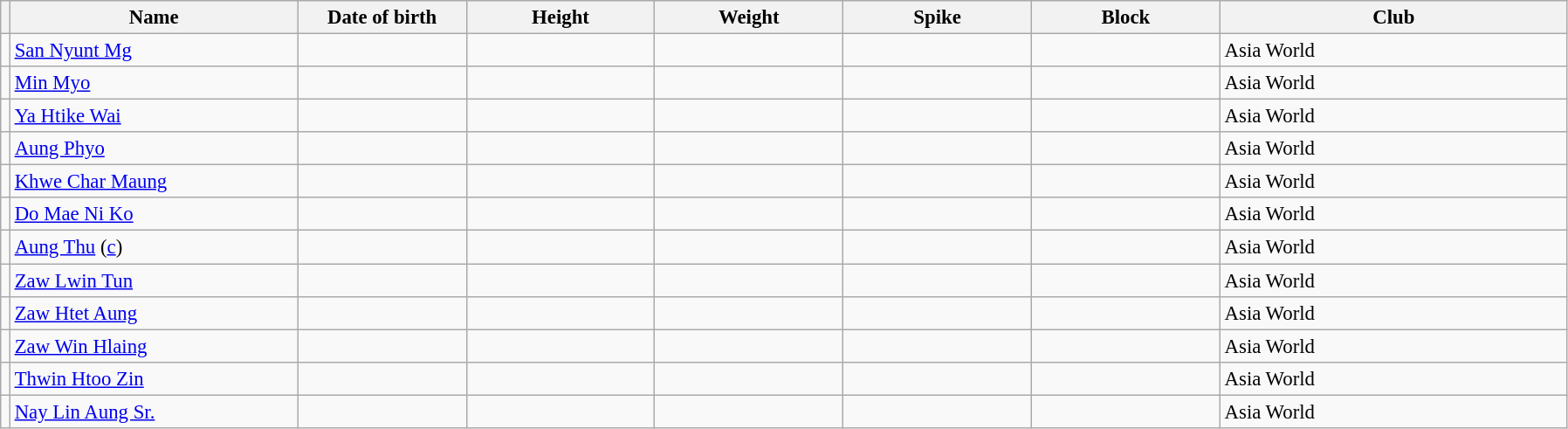<table class="wikitable sortable" style="font-size:95%; text-align:center;">
<tr>
<th></th>
<th style="width:14em">Name</th>
<th style="width:8em">Date of birth</th>
<th style="width:9em">Height</th>
<th style="width:9em">Weight</th>
<th style="width:9em">Spike</th>
<th style="width:9em">Block</th>
<th style="width:17em">Club</th>
</tr>
<tr>
<td></td>
<td align=left><a href='#'>San Nyunt Mg</a></td>
<td align=right></td>
<td></td>
<td></td>
<td></td>
<td></td>
<td align="left"> Asia World</td>
</tr>
<tr>
<td></td>
<td align=left><a href='#'>Min Myo</a></td>
<td align=right></td>
<td></td>
<td></td>
<td></td>
<td></td>
<td align="left"> Asia World</td>
</tr>
<tr>
<td></td>
<td align=left><a href='#'>Ya Htike Wai</a></td>
<td align=right></td>
<td></td>
<td></td>
<td></td>
<td></td>
<td align="left"> Asia World</td>
</tr>
<tr>
<td></td>
<td align=left><a href='#'>Aung Phyo</a></td>
<td align=right></td>
<td></td>
<td></td>
<td></td>
<td></td>
<td align="left"> Asia World</td>
</tr>
<tr>
<td></td>
<td align=left><a href='#'>Khwe Char Maung</a></td>
<td align=right></td>
<td></td>
<td></td>
<td></td>
<td></td>
<td align="left"> Asia World</td>
</tr>
<tr>
<td></td>
<td align=left><a href='#'>Do Mae Ni Ko</a></td>
<td align=right></td>
<td></td>
<td></td>
<td></td>
<td></td>
<td align="left"> Asia World</td>
</tr>
<tr>
<td></td>
<td align=left><a href='#'>Aung Thu</a> (<a href='#'>c</a>)</td>
<td align=right></td>
<td></td>
<td></td>
<td></td>
<td></td>
<td align="left"> Asia World</td>
</tr>
<tr>
<td></td>
<td align=left><a href='#'>Zaw Lwin Tun</a></td>
<td align=right></td>
<td></td>
<td></td>
<td></td>
<td></td>
<td align="left"> Asia World</td>
</tr>
<tr>
<td></td>
<td align=left><a href='#'>Zaw Htet Aung</a></td>
<td align=right></td>
<td></td>
<td></td>
<td></td>
<td></td>
<td align="left"> Asia World</td>
</tr>
<tr>
<td></td>
<td align=left><a href='#'>Zaw Win Hlaing</a></td>
<td align=right></td>
<td></td>
<td></td>
<td></td>
<td></td>
<td align="left"> Asia World</td>
</tr>
<tr>
<td></td>
<td align=left><a href='#'>Thwin Htoo Zin</a></td>
<td align=right></td>
<td></td>
<td></td>
<td></td>
<td></td>
<td align="left"> Asia World</td>
</tr>
<tr>
<td></td>
<td align=left><a href='#'>Nay Lin Aung Sr.</a></td>
<td align=right></td>
<td></td>
<td></td>
<td></td>
<td></td>
<td align="left"> Asia World</td>
</tr>
</table>
